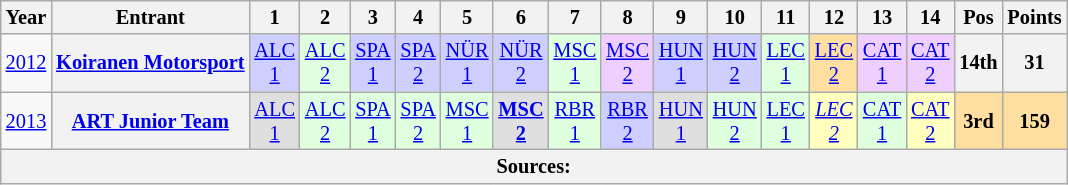<table class="wikitable" style="text-align:center; font-size:85%">
<tr>
<th>Year</th>
<th>Entrant</th>
<th>1</th>
<th>2</th>
<th>3</th>
<th>4</th>
<th>5</th>
<th>6</th>
<th>7</th>
<th>8</th>
<th>9</th>
<th>10</th>
<th>11</th>
<th>12</th>
<th>13</th>
<th>14</th>
<th>Pos</th>
<th>Points</th>
</tr>
<tr>
<td><a href='#'>2012</a></td>
<th nowrap><a href='#'>Koiranen Motorsport</a></th>
<td style="background:#CFCFFF;"><a href='#'>ALC<br>1</a><br></td>
<td style="background:#DFFFDF;"><a href='#'>ALC<br>2</a><br></td>
<td style="background:#CFCFFF;"><a href='#'>SPA<br>1</a><br></td>
<td style="background:#CFCFFF;"><a href='#'>SPA<br>2</a><br></td>
<td style="background:#CFCFFF;"><a href='#'>NÜR<br>1</a><br></td>
<td style="background:#CFCFFF;"><a href='#'>NÜR<br>2</a><br></td>
<td style="background:#DFFFDF;"><a href='#'>MSC<br>1</a><br></td>
<td style="background:#EFCFFF;"><a href='#'>MSC<br>2</a><br></td>
<td style="background:#CFCFFF;"><a href='#'>HUN<br>1</a><br></td>
<td style="background:#CFCFFF;"><a href='#'>HUN<br>2</a><br></td>
<td style="background:#DFFFDF;"><a href='#'>LEC<br>1</a><br></td>
<td style="background:#FFDF9F;"><a href='#'>LEC<br>2</a><br></td>
<td style="background:#EFCFFF;"><a href='#'>CAT<br>1</a><br></td>
<td style="background:#EFCFFF;"><a href='#'>CAT<br>2</a><br></td>
<th>14th</th>
<th>31</th>
</tr>
<tr>
<td><a href='#'>2013</a></td>
<th nowrap><a href='#'>ART Junior Team</a></th>
<td style="background:#DFDFDF;"><a href='#'>ALC<br>1</a><br></td>
<td style="background:#DFFFDF;"><a href='#'>ALC<br>2</a><br></td>
<td style="background:#DFFFDF;"><a href='#'>SPA<br>1</a><br></td>
<td style="background:#DFFFDF;"><a href='#'>SPA<br>2</a><br></td>
<td style="background:#DFFFDF;"><a href='#'>MSC<br>1</a><br></td>
<td style="background:#DFDFDF;"><strong><a href='#'>MSC<br>2</a></strong><br></td>
<td style="background:#DFFFDF;"><a href='#'>RBR<br>1</a><br></td>
<td style="background:#CFCFFF;"><a href='#'>RBR<br>2</a><br></td>
<td style="background:#DFDFDF;"><a href='#'>HUN<br>1</a><br></td>
<td style="background:#DFFFDF;"><a href='#'>HUN<br>2</a><br></td>
<td style="background:#DFFFDF;"><a href='#'>LEC<br>1</a><br></td>
<td style="background:#FFFFBF;"><em><a href='#'>LEC<br>2</a></em><br></td>
<td style="background:#DFFFDF;"><a href='#'>CAT<br>1</a><br></td>
<td style="background:#FFFFBF;"><a href='#'>CAT<br>2</a><br></td>
<th style="background:#FFDF9F;">3rd</th>
<th style="background:#FFDF9F;">159</th>
</tr>
<tr>
<th colspan="18">Sources:</th>
</tr>
</table>
